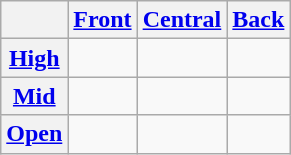<table class="wikitable" style="text-align: center;">
<tr>
<th></th>
<th><a href='#'>Front</a></th>
<th><a href='#'>Central</a></th>
<th><a href='#'>Back</a></th>
</tr>
<tr>
<th><a href='#'>High</a></th>
<td> </td>
<td></td>
<td> </td>
</tr>
<tr>
<th><a href='#'>Mid</a></th>
<td> </td>
<td> </td>
<td> </td>
</tr>
<tr>
<th><a href='#'>Open</a></th>
<td> </td>
<td></td>
<td> </td>
</tr>
</table>
